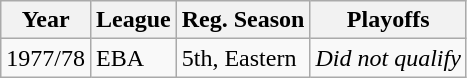<table class="wikitable">
<tr>
<th>Year</th>
<th>League</th>
<th>Reg. Season</th>
<th>Playoffs</th>
</tr>
<tr>
<td>1977/78</td>
<td>EBA</td>
<td>5th, Eastern</td>
<td><em>Did not qualify</em></td>
</tr>
</table>
